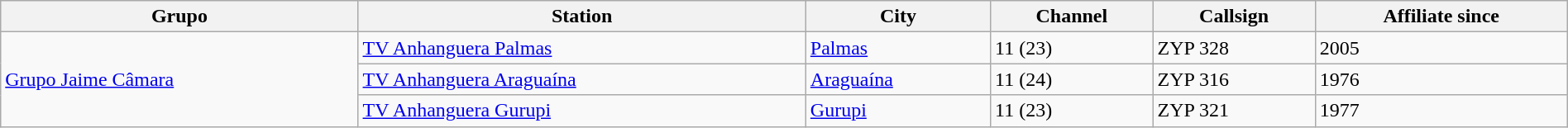<table class = "wikitable" style = "width: 100%">
<tr>
<th>Grupo</th>
<th>Station</th>
<th>City</th>
<th>Channel</th>
<th>Callsign</th>
<th>Affiliate since</th>
</tr>
<tr>
<td rowspan="3"><a href='#'>Grupo Jaime Câmara</a></td>
<td><a href='#'>TV Anhanguera Palmas</a></td>
<td><a href='#'>Palmas</a></td>
<td>11 (23)</td>
<td>ZYP 328</td>
<td>2005</td>
</tr>
<tr>
<td><a href='#'>TV Anhanguera Araguaína</a></td>
<td><a href='#'>Araguaína</a></td>
<td>11 (24)</td>
<td>ZYP 316</td>
<td>1976</td>
</tr>
<tr>
<td><a href='#'>TV Anhanguera Gurupi</a></td>
<td><a href='#'>Gurupi</a></td>
<td>11 (23)</td>
<td>ZYP 321</td>
<td>1977</td>
</tr>
</table>
